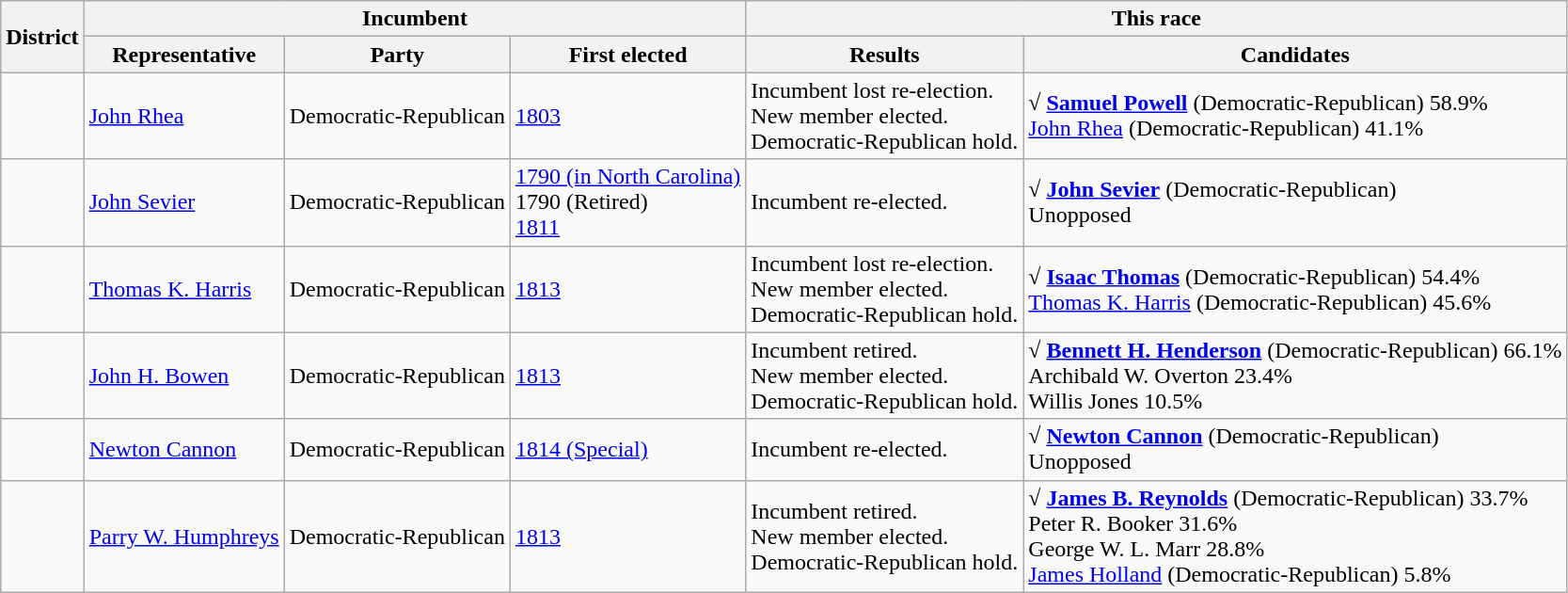<table class=wikitable>
<tr>
<th rowspan=2>District</th>
<th colspan=3>Incumbent</th>
<th colspan=2>This race</th>
</tr>
<tr>
<th>Representative</th>
<th>Party</th>
<th>First elected</th>
<th>Results</th>
<th>Candidates</th>
</tr>
<tr>
<td></td>
<td><a href='#'>John Rhea</a></td>
<td>Democratic-Republican</td>
<td><a href='#'>1803</a></td>
<td>Incumbent lost re-election.<br>New member elected.<br>Democratic-Republican hold.</td>
<td nowrap><strong>√ <a href='#'>Samuel Powell</a></strong> (Democratic-Republican) 58.9%<br><a href='#'>John Rhea</a> (Democratic-Republican) 41.1%</td>
</tr>
<tr>
<td></td>
<td><a href='#'>John Sevier</a></td>
<td>Democratic-Republican</td>
<td><a href='#'>1790 (in North Carolina)</a><br>1790 (Retired)<br><a href='#'>1811</a></td>
<td>Incumbent re-elected.</td>
<td nowrap><strong>√ <a href='#'>John Sevier</a></strong> (Democratic-Republican)<br>Unopposed</td>
</tr>
<tr>
<td></td>
<td><a href='#'>Thomas K. Harris</a></td>
<td>Democratic-Republican</td>
<td><a href='#'>1813</a></td>
<td>Incumbent lost re-election.<br>New member elected.<br>Democratic-Republican hold.</td>
<td nowrap><strong>√ <a href='#'>Isaac Thomas</a></strong> (Democratic-Republican) 54.4%<br><a href='#'>Thomas K. Harris</a> (Democratic-Republican) 45.6%</td>
</tr>
<tr>
<td></td>
<td><a href='#'>John H. Bowen</a></td>
<td>Democratic-Republican</td>
<td><a href='#'>1813</a></td>
<td>Incumbent retired.<br>New member elected.<br>Democratic-Republican hold.</td>
<td nowrap><strong>√ <a href='#'>Bennett H. Henderson</a></strong> (Democratic-Republican) 66.1%<br>Archibald W. Overton 23.4%<br>Willis Jones 10.5%</td>
</tr>
<tr>
<td></td>
<td><a href='#'>Newton Cannon</a></td>
<td>Democratic-Republican</td>
<td><a href='#'>1814 (Special)</a></td>
<td>Incumbent re-elected.</td>
<td nowrap><strong>√ <a href='#'>Newton Cannon</a></strong> (Democratic-Republican)<br>Unopposed</td>
</tr>
<tr>
<td></td>
<td><a href='#'>Parry W. Humphreys</a></td>
<td>Democratic-Republican</td>
<td><a href='#'>1813</a></td>
<td>Incumbent retired.<br>New member elected.<br>Democratic-Republican hold.</td>
<td nowrap><strong>√ <a href='#'>James B. Reynolds</a></strong> (Democratic-Republican) 33.7%<br>Peter R. Booker 31.6%<br>George W. L. Marr 28.8%<br><a href='#'>James Holland</a> (Democratic-Republican) 5.8%</td>
</tr>
</table>
